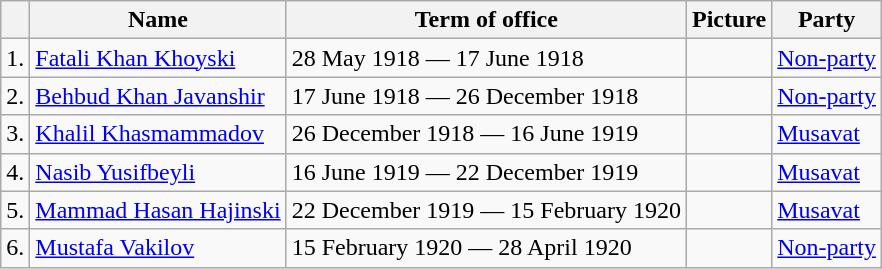<table class="wikitable">
<tr>
<th></th>
<th>Name</th>
<th>Term of office</th>
<th>Picture</th>
<th>Party</th>
</tr>
<tr>
<td>1.</td>
<td><a href='#'>Fatali Khan Khoyski</a></td>
<td>28 May 1918 — 17 June 1918</td>
<td></td>
<td><a href='#'>Non-party</a></td>
</tr>
<tr>
<td>2.</td>
<td><a href='#'>Behbud Khan Javanshir</a></td>
<td>17 June 1918 — 26 December 1918</td>
<td></td>
<td><a href='#'>Non-party</a></td>
</tr>
<tr>
<td>3.</td>
<td><a href='#'>Khalil Khasmammadov</a></td>
<td>26 December 1918 — 16 June 1919</td>
<td></td>
<td><a href='#'>Musavat</a></td>
</tr>
<tr>
<td>4.</td>
<td><a href='#'>Nasib Yusifbeyli</a></td>
<td>16 June 1919 — 22 December 1919</td>
<td></td>
<td><a href='#'>Musavat</a></td>
</tr>
<tr>
<td>5.</td>
<td><a href='#'>Mammad Hasan Hajinski</a></td>
<td>22 December 1919 — 15 February 1920</td>
<td></td>
<td><a href='#'>Musavat</a></td>
</tr>
<tr>
<td>6.</td>
<td><a href='#'>Mustafa Vakilov</a></td>
<td>15 February 1920 — 28 April 1920</td>
<td></td>
<td><a href='#'>Non-party</a></td>
</tr>
</table>
